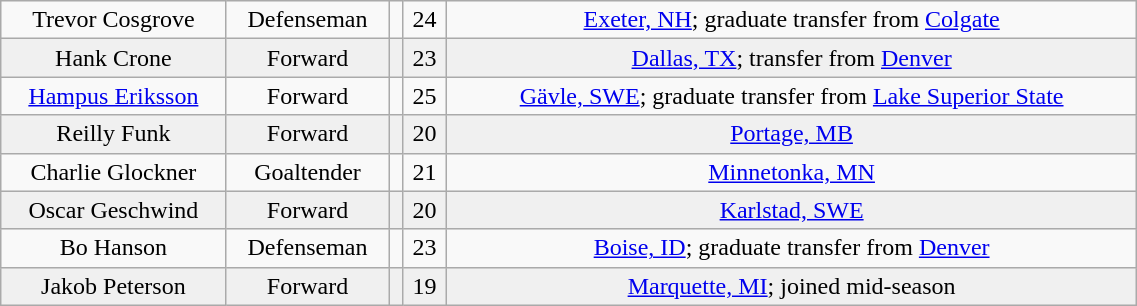<table class="wikitable" width="60%">
<tr align="center" bgcolor="">
<td>Trevor Cosgrove</td>
<td>Defenseman</td>
<td></td>
<td>24</td>
<td><a href='#'>Exeter, NH</a>; graduate transfer from <a href='#'>Colgate</a></td>
</tr>
<tr align="center" bgcolor="f0f0f0">
<td>Hank Crone</td>
<td>Forward</td>
<td></td>
<td>23</td>
<td><a href='#'>Dallas, TX</a>; transfer from <a href='#'>Denver</a></td>
</tr>
<tr align="center" bgcolor="">
<td><a href='#'>Hampus Eriksson</a></td>
<td>Forward</td>
<td></td>
<td>25</td>
<td><a href='#'>Gävle, SWE</a>; graduate transfer from <a href='#'>Lake Superior State</a></td>
</tr>
<tr align="center" bgcolor="f0f0f0">
<td>Reilly Funk</td>
<td>Forward</td>
<td></td>
<td>20</td>
<td><a href='#'>Portage, MB</a></td>
</tr>
<tr align="center" bgcolor="">
<td>Charlie Glockner</td>
<td>Goaltender</td>
<td></td>
<td>21</td>
<td><a href='#'>Minnetonka, MN</a></td>
</tr>
<tr align="center" bgcolor="f0f0f0">
<td>Oscar Geschwind</td>
<td>Forward</td>
<td></td>
<td>20</td>
<td><a href='#'>Karlstad, SWE</a></td>
</tr>
<tr align="center" bgcolor="">
<td>Bo Hanson</td>
<td>Defenseman</td>
<td></td>
<td>23</td>
<td><a href='#'>Boise, ID</a>; graduate transfer from <a href='#'>Denver</a></td>
</tr>
<tr align="center" bgcolor="f0f0f0">
<td>Jakob Peterson</td>
<td>Forward</td>
<td></td>
<td>19</td>
<td><a href='#'>Marquette, MI</a>; joined mid-season</td>
</tr>
</table>
